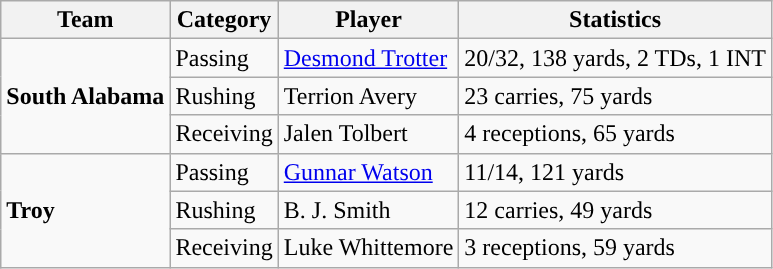<table class="wikitable" style="float: left;">
<tr>
<th>Team</th>
<th>Category</th>
<th>Player</th>
<th>Statistics</th>
</tr>
<tr>
<td rowspan=3><strong>South Alabama</strong></td>
<td>Passing</td>
<td><a href='#'>Desmond Trotter</a></td>
<td>20/32, 138 yards, 2 TDs, 1 INT</td>
</tr>
<tr>
<td>Rushing</td>
<td>Terrion Avery</td>
<td>23 carries, 75 yards</td>
</tr>
<tr>
<td>Receiving</td>
<td>Jalen Tolbert</td>
<td>4 receptions, 65 yards</td>
</tr>
<tr>
<td rowspan=3><strong>Troy</strong></td>
<td>Passing</td>
<td><a href='#'>Gunnar Watson</a></td>
<td>11/14, 121 yards</td>
</tr>
<tr>
<td>Rushing</td>
<td>B. J. Smith</td>
<td>12 carries, 49 yards</td>
</tr>
<tr>
<td>Receiving</td>
<td>Luke Whittemore</td>
<td>3 receptions, 59 yards</td>
</tr>
</table>
